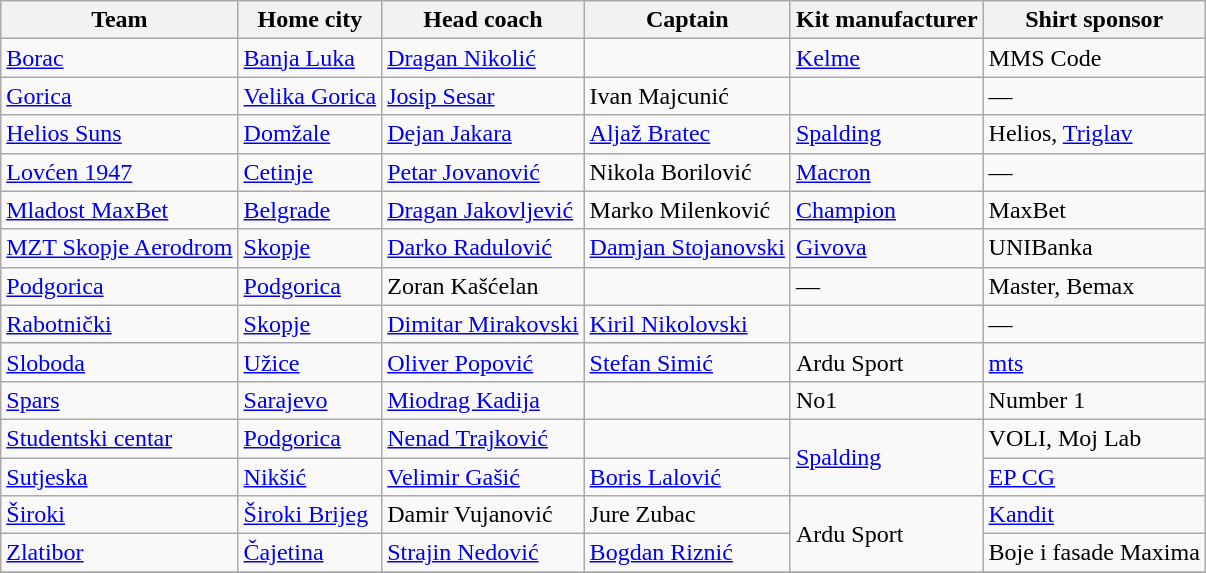<table class="wikitable sortable">
<tr>
<th>Team</th>
<th>Home city</th>
<th>Head coach</th>
<th>Captain</th>
<th>Kit manufacturer</th>
<th>Shirt sponsor</th>
</tr>
<tr>
<td><a href='#'>Borac</a></td>
<td><a href='#'>Banja Luka</a></td>
<td> <a href='#'>Dragan Nikolić</a></td>
<td></td>
<td><a href='#'>Kelme</a></td>
<td>MMS Code</td>
</tr>
<tr>
<td><a href='#'>Gorica</a></td>
<td><a href='#'>Velika Gorica</a></td>
<td> <a href='#'>Josip Sesar</a></td>
<td> Ivan Majcunić</td>
<td></td>
<td>—</td>
</tr>
<tr>
<td><a href='#'>Helios Suns</a></td>
<td><a href='#'>Domžale</a></td>
<td> <a href='#'>Dejan Jakara</a></td>
<td> <a href='#'>Aljaž Bratec</a></td>
<td><a href='#'>Spalding</a></td>
<td>Helios, <a href='#'>Triglav</a></td>
</tr>
<tr>
<td><a href='#'>Lovćen 1947</a></td>
<td><a href='#'>Cetinje</a></td>
<td> <a href='#'>Petar Jovanović</a></td>
<td> Nikola Borilović</td>
<td><a href='#'>Macron</a></td>
<td>—</td>
</tr>
<tr>
<td><a href='#'>Mladost MaxBet</a></td>
<td><a href='#'>Belgrade</a></td>
<td> <a href='#'>Dragan Jakovljević</a></td>
<td> Marko Milenković</td>
<td><a href='#'>Champion</a></td>
<td>MaxBet</td>
</tr>
<tr>
<td><a href='#'>MZT Skopje Aerodrom</a></td>
<td><a href='#'>Skopje</a></td>
<td> <a href='#'>Darko Radulović</a></td>
<td> <a href='#'>Damjan Stojanovski</a></td>
<td><a href='#'>Givova</a></td>
<td>UNIBanka</td>
</tr>
<tr>
<td><a href='#'>Podgorica</a></td>
<td><a href='#'>Podgorica</a></td>
<td> Zoran Kašćelan</td>
<td></td>
<td>—</td>
<td>Master, Bemax</td>
</tr>
<tr>
<td><a href='#'>Rabotnički</a></td>
<td><a href='#'>Skopje</a></td>
<td> <a href='#'>Dimitar Mirakovski</a></td>
<td> <a href='#'>Kiril Nikolovski</a></td>
<td></td>
<td>—</td>
</tr>
<tr>
<td><a href='#'>Sloboda</a></td>
<td><a href='#'>Užice</a></td>
<td> <a href='#'>Oliver Popović</a></td>
<td> <a href='#'>Stefan Simić</a></td>
<td>Ardu Sport</td>
<td><a href='#'>mts</a></td>
</tr>
<tr>
<td><a href='#'>Spars</a></td>
<td><a href='#'>Sarajevo</a></td>
<td> <a href='#'>Miodrag Kadija</a></td>
<td></td>
<td>No1</td>
<td>Number 1</td>
</tr>
<tr>
<td><a href='#'>Studentski centar</a></td>
<td><a href='#'>Podgorica</a></td>
<td> <a href='#'>Nenad Trajković</a></td>
<td></td>
<td rowspan=2><a href='#'>Spalding</a></td>
<td>VOLI, Moj Lab</td>
</tr>
<tr>
<td><a href='#'>Sutjeska</a></td>
<td><a href='#'>Nikšić</a></td>
<td> <a href='#'>Velimir Gašić</a></td>
<td> <a href='#'>Boris Lalović</a></td>
<td><a href='#'>EP CG</a></td>
</tr>
<tr>
<td><a href='#'>Široki</a></td>
<td><a href='#'>Široki Brijeg</a></td>
<td> Damir Vujanović</td>
<td> Jure Zubac</td>
<td rowspan=2>Ardu Sport</td>
<td><a href='#'>Kandit</a></td>
</tr>
<tr>
<td><a href='#'>Zlatibor</a></td>
<td><a href='#'>Čajetina</a></td>
<td> <a href='#'>Strajin Nedović</a></td>
<td> <a href='#'>Bogdan Riznić</a></td>
<td>Boje i fasade Maxima</td>
</tr>
<tr>
</tr>
</table>
